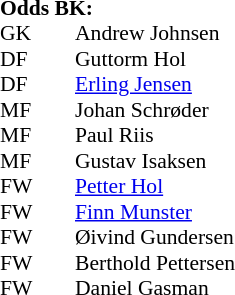<table style=font-size:90% cellspacing=0 cellpadding=0>
<tr>
<td colspan="4"><strong>Odds BK:</strong></td>
</tr>
<tr>
<th width=25></th>
<th width=25></th>
</tr>
<tr>
<td>GK</td>
<td></td>
<td>Andrew Johnsen</td>
</tr>
<tr>
<td>DF</td>
<td></td>
<td>Guttorm Hol</td>
</tr>
<tr>
<td>DF</td>
<td></td>
<td><a href='#'>Erling Jensen</a></td>
</tr>
<tr>
<td>MF</td>
<td></td>
<td>Johan Schrøder</td>
</tr>
<tr>
<td>MF</td>
<td></td>
<td>Paul Riis</td>
</tr>
<tr>
<td>MF</td>
<td></td>
<td>Gustav Isaksen</td>
</tr>
<tr>
<td>FW</td>
<td></td>
<td><a href='#'>Petter Hol</a></td>
</tr>
<tr>
<td>FW</td>
<td></td>
<td><a href='#'>Finn Munster</a></td>
</tr>
<tr>
<td>FW</td>
<td></td>
<td>Øivind Gundersen</td>
</tr>
<tr>
<td>FW</td>
<td></td>
<td>Berthold Pettersen</td>
</tr>
<tr>
<td>FW</td>
<td></td>
<td>Daniel Gasman</td>
</tr>
</table>
